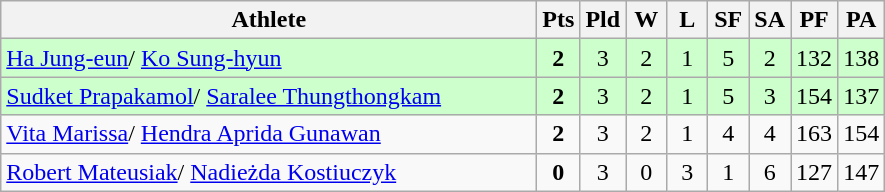<table class=wikitable style="text-align:center">
<tr>
<th width=350>Athlete</th>
<th width=20>Pts</th>
<th width=20>Pld</th>
<th width=20>W</th>
<th width=20>L</th>
<th width=20>SF</th>
<th width=20>SA</th>
<th width=20>PF</th>
<th width=20>PA</th>
</tr>
<tr bgcolor=ccffcc>
<td style="text-align:left"> <a href='#'>Ha Jung-eun</a>/ <a href='#'>Ko Sung-hyun</a></td>
<td><strong>2</strong></td>
<td>3</td>
<td>2</td>
<td>1</td>
<td>5</td>
<td>2</td>
<td>132</td>
<td>138</td>
</tr>
<tr bgcolor=ccffcc>
<td style="text-align:left"> <a href='#'>Sudket Prapakamol</a>/ <a href='#'>Saralee Thungthongkam</a></td>
<td><strong>2</strong></td>
<td>3</td>
<td>2</td>
<td>1</td>
<td>5</td>
<td>3</td>
<td>154</td>
<td>137</td>
</tr>
<tr bgcolor=>
<td style="text-align:left"> <a href='#'>Vita Marissa</a>/ <a href='#'>Hendra Aprida Gunawan</a></td>
<td><strong>2</strong></td>
<td>3</td>
<td>2</td>
<td>1</td>
<td>4</td>
<td>4</td>
<td>163</td>
<td>154</td>
</tr>
<tr bgcolor=>
<td style="text-align:left"> <a href='#'>Robert Mateusiak</a>/ <a href='#'>Nadieżda Kostiuczyk</a></td>
<td><strong>0</strong></td>
<td>3</td>
<td>0</td>
<td>3</td>
<td>1</td>
<td>6</td>
<td>127</td>
<td>147</td>
</tr>
</table>
